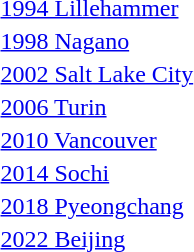<table>
<tr valign="top">
<td><a href='#'>1994 Lillehammer</a><br></td>
<td></td>
<td></td>
<td></td>
</tr>
<tr valign="top">
<td><a href='#'>1998 Nagano</a><br></td>
<td></td>
<td></td>
<td></td>
</tr>
<tr valign="top">
<td><a href='#'>2002 Salt Lake City</a><br></td>
<td></td>
<td></td>
<td></td>
</tr>
<tr valign="top">
<td><a href='#'>2006 Turin</a><br></td>
<td></td>
<td></td>
<td></td>
</tr>
<tr valign="top">
<td><a href='#'>2010 Vancouver</a><br></td>
<td></td>
<td></td>
<td></td>
</tr>
<tr valign="top">
<td><a href='#'>2014 Sochi</a><br></td>
<td></td>
<td></td>
<td></td>
</tr>
<tr valign="top">
<td><a href='#'>2018 Pyeongchang</a><br></td>
<td></td>
<td></td>
<td></td>
</tr>
<tr>
<td><a href='#'>2022 Beijing</a> <br></td>
<td></td>
<td></td>
<td></td>
</tr>
<tr>
</tr>
</table>
